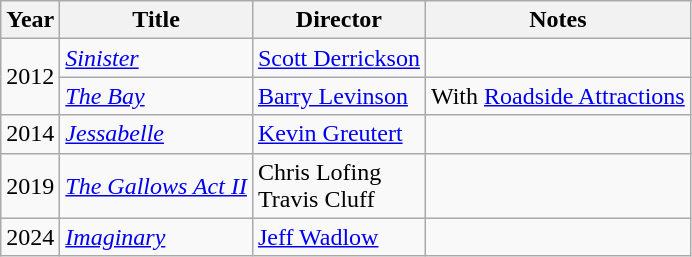<table class="wikitable">
<tr>
<th>Year</th>
<th>Title</th>
<th>Director</th>
<th>Notes</th>
</tr>
<tr>
<td rowspan=2>2012</td>
<td><em><a href='#'>Sinister</a></em></td>
<td><a href='#'>Scott Derrickson</a></td>
<td></td>
</tr>
<tr>
<td><em><a href='#'>The Bay</a></em></td>
<td><a href='#'>Barry Levinson</a></td>
<td>With <a href='#'>Roadside Attractions</a></td>
</tr>
<tr>
<td>2014</td>
<td><em><a href='#'>Jessabelle</a></em></td>
<td><a href='#'>Kevin Greutert</a></td>
<td></td>
</tr>
<tr>
<td>2019</td>
<td><em><a href='#'>The Gallows Act II</a></em></td>
<td>Chris Lofing<br>Travis Cluff</td>
<td></td>
</tr>
<tr>
<td>2024</td>
<td><em><a href='#'>Imaginary</a></em></td>
<td><a href='#'>Jeff Wadlow</a></td>
<td></td>
</tr>
</table>
